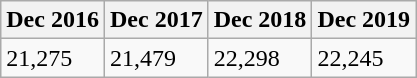<table class="wikitable">
<tr>
<th>Dec 2016</th>
<th>Dec 2017</th>
<th>Dec 2018</th>
<th>Dec 2019</th>
</tr>
<tr>
<td>21,275</td>
<td>21,479</td>
<td>22,298</td>
<td>22,245</td>
</tr>
</table>
